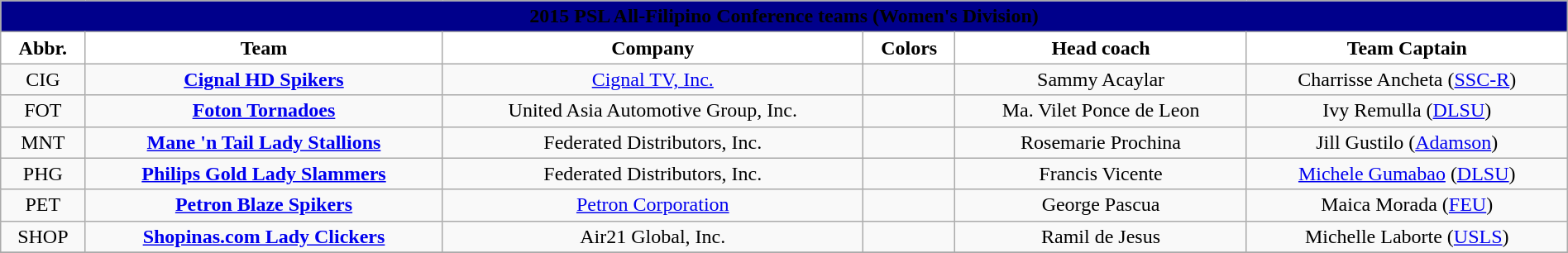<table class="wikitable" style="width:100%; text-align:left">
<tr>
<th style=background:#00008B colspan=6><span>2015 PSL All-Filipino Conference teams (Women's Division)</span></th>
</tr>
<tr>
<th style="background:white">Abbr.</th>
<th style="background:white">Team</th>
<th style="background:white">Company</th>
<th style="background:white">Colors</th>
<th style="background:white">Head coach</th>
<th style="background:white">Team Captain</th>
</tr>
<tr>
<td align=center>CIG</td>
<td align=center><strong><a href='#'>Cignal HD Spikers</a></strong></td>
<td align=center><a href='#'>Cignal TV, Inc.</a></td>
<td align=center> </td>
<td align=center>Sammy Acaylar</td>
<td align=center>Charrisse Ancheta (<a href='#'>SSC-R</a>)</td>
</tr>
<tr>
<td align=center>FOT</td>
<td align=center><strong><a href='#'>Foton Tornadoes</a></strong></td>
<td align=center>United Asia Automotive Group, Inc.</td>
<td align=center>  </td>
<td align=center>Ma. Vilet Ponce de Leon</td>
<td align=center>Ivy Remulla (<a href='#'>DLSU</a>)</td>
</tr>
<tr>
<td align=center>MNT</td>
<td align=center><strong><a href='#'>Mane 'n Tail Lady Stallions</a></strong></td>
<td align=center>Federated Distributors, Inc.</td>
<td align=center>  </td>
<td align=center>Rosemarie Prochina</td>
<td align=center>Jill Gustilo (<a href='#'>Adamson</a>)</td>
</tr>
<tr>
<td align=center>PHG</td>
<td align=center><strong><a href='#'>Philips Gold Lady Slammers</a></strong></td>
<td align=center>Federated Distributors, Inc.</td>
<td align=center>  </td>
<td align=center>Francis Vicente</td>
<td align=center><a href='#'>Michele Gumabao</a> (<a href='#'>DLSU</a>)</td>
</tr>
<tr>
<td align=center>PET</td>
<td align=center><strong><a href='#'>Petron Blaze Spikers</a></strong></td>
<td align=center><a href='#'>Petron Corporation</a></td>
<td align=center>  </td>
<td align=center>George Pascua</td>
<td align=center>Maica Morada (<a href='#'>FEU</a>)</td>
</tr>
<tr>
<td align=center>SHOP</td>
<td align=center><strong><a href='#'>Shopinas.com Lady Clickers</a></strong></td>
<td align=center>Air21 Global, Inc.</td>
<td align=center>  </td>
<td align=center>Ramil de Jesus</td>
<td align=center>Michelle Laborte (<a href='#'>USLS</a>)</td>
</tr>
<tr>
</tr>
</table>
